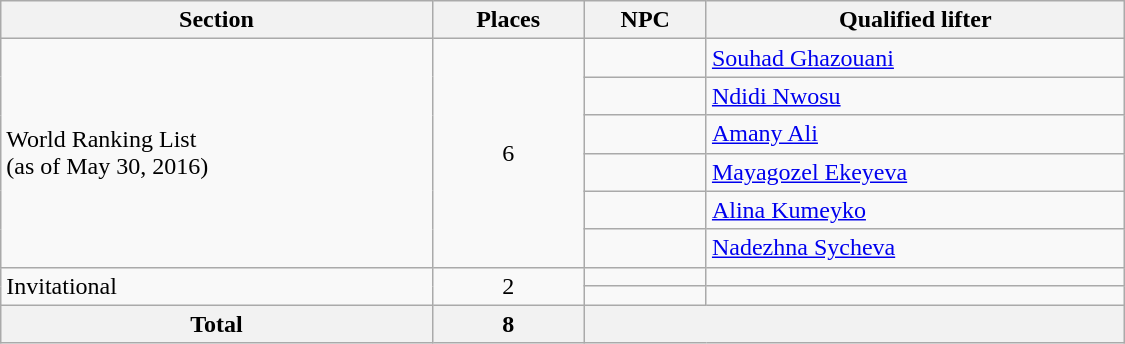<table class="wikitable"  width=750>
<tr>
<th>Section</th>
<th>Places</th>
<th>NPC</th>
<th>Qualified lifter</th>
</tr>
<tr>
<td rowspan=6>World Ranking List<br>(as of May 30, 2016)</td>
<td rowspan=6 align=center>6</td>
<td></td>
<td><a href='#'>Souhad Ghazouani</a></td>
</tr>
<tr>
<td></td>
<td><a href='#'>Ndidi Nwosu</a></td>
</tr>
<tr>
<td></td>
<td><a href='#'>Amany Ali</a></td>
</tr>
<tr>
<td></td>
<td><a href='#'>Mayagozel Ekeyeva</a></td>
</tr>
<tr>
<td></td>
<td><a href='#'>Alina Kumeyko</a></td>
</tr>
<tr>
<td></td>
<td><a href='#'>Nadezhna Sycheva</a></td>
</tr>
<tr>
<td rowspan=2>Invitational</td>
<td rowspan="2" align=center>2</td>
<td></td>
<td></td>
</tr>
<tr>
<td></td>
<td></td>
</tr>
<tr>
<th>Total</th>
<th>8</th>
<th colspan=2></th>
</tr>
</table>
